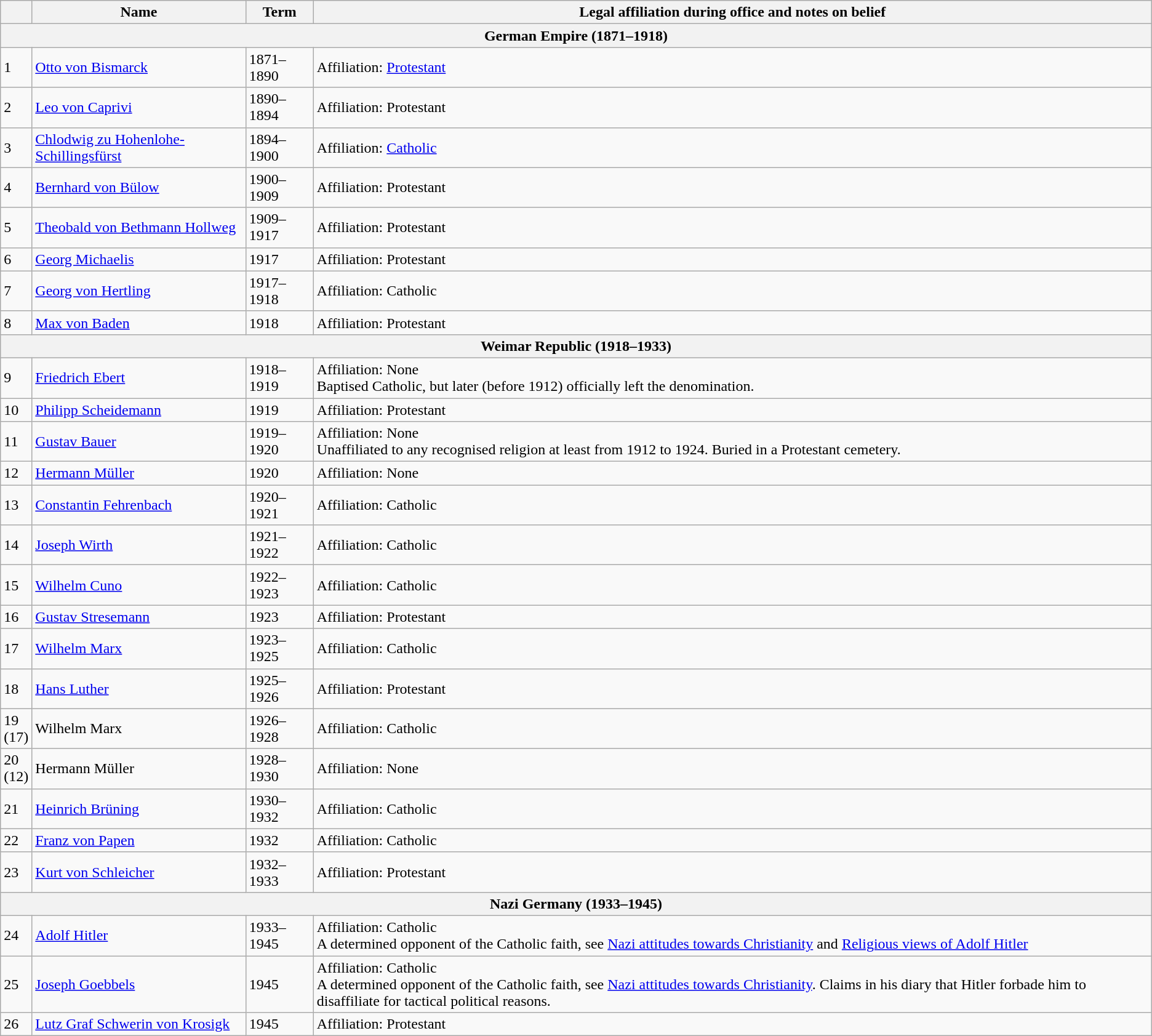<table class="wikitable sortable">
<tr>
<th></th>
<th>Name</th>
<th>Term</th>
<th>Legal affiliation during office and notes on belief</th>
</tr>
<tr>
<th colspan="4">German Empire (1871–1918)</th>
</tr>
<tr>
<td>1</td>
<td><a href='#'>Otto von Bismarck</a></td>
<td>1871–1890</td>
<td>Affiliation: <a href='#'>Protestant</a></td>
</tr>
<tr>
<td>2</td>
<td><a href='#'>Leo von Caprivi</a></td>
<td>1890–1894</td>
<td>Affiliation: Protestant</td>
</tr>
<tr>
<td>3</td>
<td><a href='#'>Chlodwig zu Hohenlohe-Schillingsfürst</a></td>
<td>1894–1900</td>
<td>Affiliation: <a href='#'>Catholic</a></td>
</tr>
<tr>
<td>4</td>
<td><a href='#'>Bernhard von Bülow</a></td>
<td>1900–1909</td>
<td>Affiliation: Protestant</td>
</tr>
<tr>
<td>5</td>
<td><a href='#'>Theobald von Bethmann Hollweg</a></td>
<td>1909–1917</td>
<td>Affiliation: Protestant</td>
</tr>
<tr>
<td>6</td>
<td><a href='#'>Georg Michaelis</a></td>
<td>1917</td>
<td>Affiliation: Protestant</td>
</tr>
<tr>
<td>7</td>
<td><a href='#'>Georg von Hertling</a></td>
<td>1917–1918</td>
<td>Affiliation: Catholic</td>
</tr>
<tr>
<td>8</td>
<td><a href='#'>Max von Baden</a></td>
<td>1918</td>
<td>Affiliation: Protestant</td>
</tr>
<tr>
<th colspan="4">Weimar Republic (1918–1933)</th>
</tr>
<tr>
<td>9</td>
<td><a href='#'>Friedrich Ebert</a></td>
<td>1918–1919</td>
<td>Affiliation: None<br>Baptised Catholic, but later (before 1912) officially left the denomination.</td>
</tr>
<tr>
<td>10</td>
<td><a href='#'>Philipp Scheidemann</a></td>
<td>1919</td>
<td>Affiliation: Protestant</td>
</tr>
<tr>
<td>11</td>
<td><a href='#'>Gustav Bauer</a></td>
<td>1919–1920</td>
<td>Affiliation: None<br>Unaffiliated to any recognised religion at least from 1912 to 1924. Buried in a Protestant cemetery.</td>
</tr>
<tr>
<td>12</td>
<td><a href='#'>Hermann Müller</a></td>
<td>1920</td>
<td>Affiliation: None</td>
</tr>
<tr>
<td>13</td>
<td><a href='#'>Constantin Fehrenbach</a></td>
<td>1920–1921</td>
<td>Affiliation: Catholic</td>
</tr>
<tr>
<td>14</td>
<td><a href='#'>Joseph Wirth</a></td>
<td>1921–1922</td>
<td>Affiliation: Catholic</td>
</tr>
<tr>
<td>15</td>
<td><a href='#'>Wilhelm Cuno</a></td>
<td>1922–1923</td>
<td>Affiliation: Catholic</td>
</tr>
<tr>
<td>16</td>
<td><a href='#'>Gustav Stresemann</a></td>
<td>1923</td>
<td>Affiliation: Protestant</td>
</tr>
<tr>
<td>17</td>
<td><a href='#'>Wilhelm Marx</a></td>
<td>1923–1925</td>
<td>Affiliation: Catholic</td>
</tr>
<tr>
<td>18</td>
<td><a href='#'>Hans Luther</a></td>
<td>1925–1926</td>
<td>Affiliation: Protestant</td>
</tr>
<tr>
<td>19<br>(17)</td>
<td>Wilhelm Marx</td>
<td>1926–1928</td>
<td>Affiliation: Catholic</td>
</tr>
<tr>
<td>20<br>(12)</td>
<td>Hermann Müller</td>
<td>1928–1930</td>
<td>Affiliation: None</td>
</tr>
<tr>
<td>21</td>
<td><a href='#'>Heinrich Brüning</a></td>
<td>1930–1932</td>
<td>Affiliation: Catholic</td>
</tr>
<tr>
<td>22</td>
<td><a href='#'>Franz von Papen</a></td>
<td>1932</td>
<td>Affiliation: Catholic</td>
</tr>
<tr>
<td>23</td>
<td><a href='#'>Kurt von Schleicher</a></td>
<td>1932–1933</td>
<td>Affiliation: Protestant</td>
</tr>
<tr>
<th colspan="4">Nazi Germany (1933–1945)</th>
</tr>
<tr>
<td>24</td>
<td><a href='#'>Adolf Hitler</a></td>
<td>1933–1945</td>
<td>Affiliation: Catholic<br>A determined opponent of the Catholic faith, see <a href='#'>Nazi attitudes towards Christianity</a> and <a href='#'>Religious views of Adolf Hitler</a></td>
</tr>
<tr>
<td>25</td>
<td><a href='#'>Joseph Goebbels</a></td>
<td>1945</td>
<td>Affiliation: Catholic<br>A determined opponent of the Catholic faith, see <a href='#'>Nazi attitudes towards Christianity</a>. Claims in his diary that Hitler forbade him to disaffiliate for tactical political reasons.</td>
</tr>
<tr>
<td>26</td>
<td><a href='#'>Lutz Graf Schwerin von Krosigk</a></td>
<td>1945</td>
<td>Affiliation: Protestant</td>
</tr>
</table>
